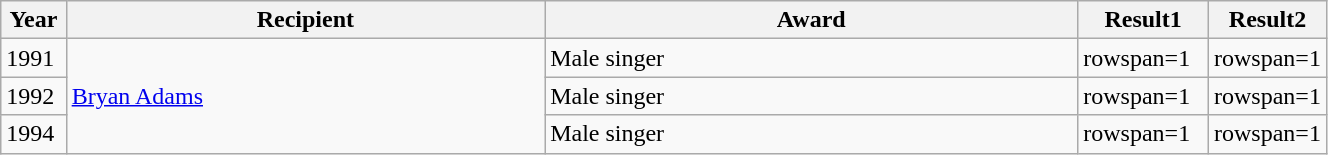<table class="wikitable" style="width:70%;">
<tr>
<th width=5%>Year</th>
<th style="width:40%;">Recipient</th>
<th style="width:45%;">Award</th>
<th style="width:10%;">Result1</th>
<th style="width:10%;">Result2</th>
</tr>
<tr>
<td>1991</td>
<td rowspan="3"><a href='#'>Bryan Adams</a></td>
<td>Male singer</td>
<td>rowspan=1 </td>
<td>rowspan=1 </td>
</tr>
<tr>
<td>1992</td>
<td>Male singer</td>
<td>rowspan=1 </td>
<td>rowspan=1 </td>
</tr>
<tr>
<td>1994</td>
<td>Male singer</td>
<td>rowspan=1 </td>
<td>rowspan=1 </td>
</tr>
</table>
